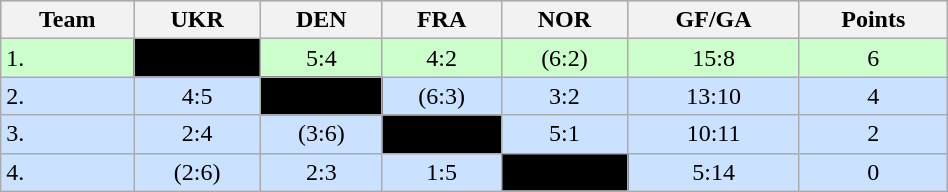<table class="wikitable" bgcolor="#EFEFFF" width="50%">
<tr bgcolor="#BCD2EE">
<th>Team</th>
<th>UKR</th>
<th>DEN</th>
<th>FRA</th>
<th>NOR</th>
<th>GF/GA</th>
<th>Points</th>
</tr>
<tr bgcolor="#ccffcc" align="center">
<td align="left">1. </td>
<td style="background:#000000;"></td>
<td>5:4</td>
<td>4:2</td>
<td>(6:2)</td>
<td>15:8</td>
<td>6</td>
</tr>
<tr bgcolor="#CAE1FF" align="center">
<td align="left">2. </td>
<td>4:5</td>
<td style="background:#000000;"></td>
<td>(6:3)</td>
<td>3:2</td>
<td>13:10</td>
<td>4</td>
</tr>
<tr bgcolor="#CAE1FF" align="center">
<td align="left">3. </td>
<td>2:4</td>
<td>(3:6)</td>
<td style="background:#000000;"></td>
<td>5:1</td>
<td>10:11</td>
<td>2</td>
</tr>
<tr bgcolor="#CAE1FF" align="center">
<td align="left">4. </td>
<td>(2:6)</td>
<td>2:3</td>
<td>1:5</td>
<td style="background:#000000;"></td>
<td>5:14</td>
<td>0</td>
</tr>
</table>
